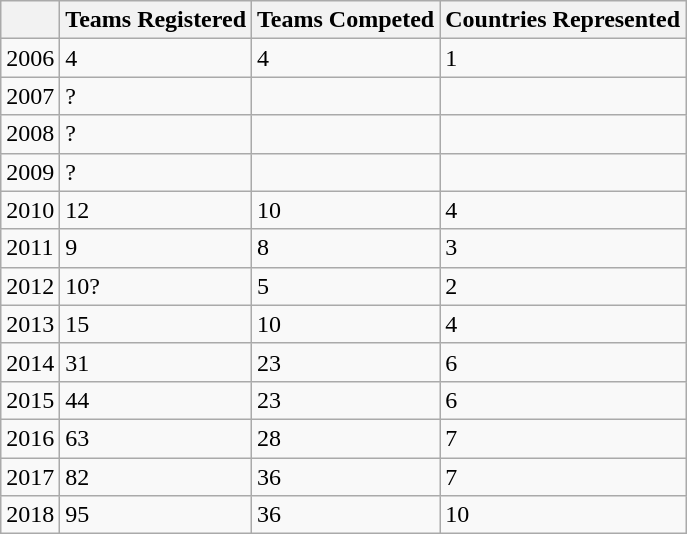<table class="wikitable">
<tr>
<th></th>
<th>Teams Registered</th>
<th>Teams Competed</th>
<th>Countries Represented</th>
</tr>
<tr>
<td>2006</td>
<td>4</td>
<td>4</td>
<td>1</td>
</tr>
<tr>
<td>2007</td>
<td>?</td>
<td></td>
<td></td>
</tr>
<tr>
<td>2008</td>
<td>?</td>
<td></td>
<td></td>
</tr>
<tr>
<td>2009</td>
<td>?</td>
<td></td>
<td></td>
</tr>
<tr>
<td>2010</td>
<td>12</td>
<td>10</td>
<td>4</td>
</tr>
<tr>
<td>2011</td>
<td>9</td>
<td>8</td>
<td>3</td>
</tr>
<tr>
<td>2012</td>
<td>10?</td>
<td>5</td>
<td>2</td>
</tr>
<tr>
<td>2013</td>
<td>15</td>
<td>10</td>
<td>4</td>
</tr>
<tr>
<td>2014</td>
<td>31</td>
<td>23</td>
<td>6</td>
</tr>
<tr>
<td>2015</td>
<td>44</td>
<td>23</td>
<td>6</td>
</tr>
<tr>
<td>2016</td>
<td>63</td>
<td>28</td>
<td>7</td>
</tr>
<tr>
<td>2017</td>
<td>82</td>
<td>36</td>
<td>7</td>
</tr>
<tr>
<td>2018</td>
<td>95</td>
<td>36</td>
<td>10</td>
</tr>
</table>
